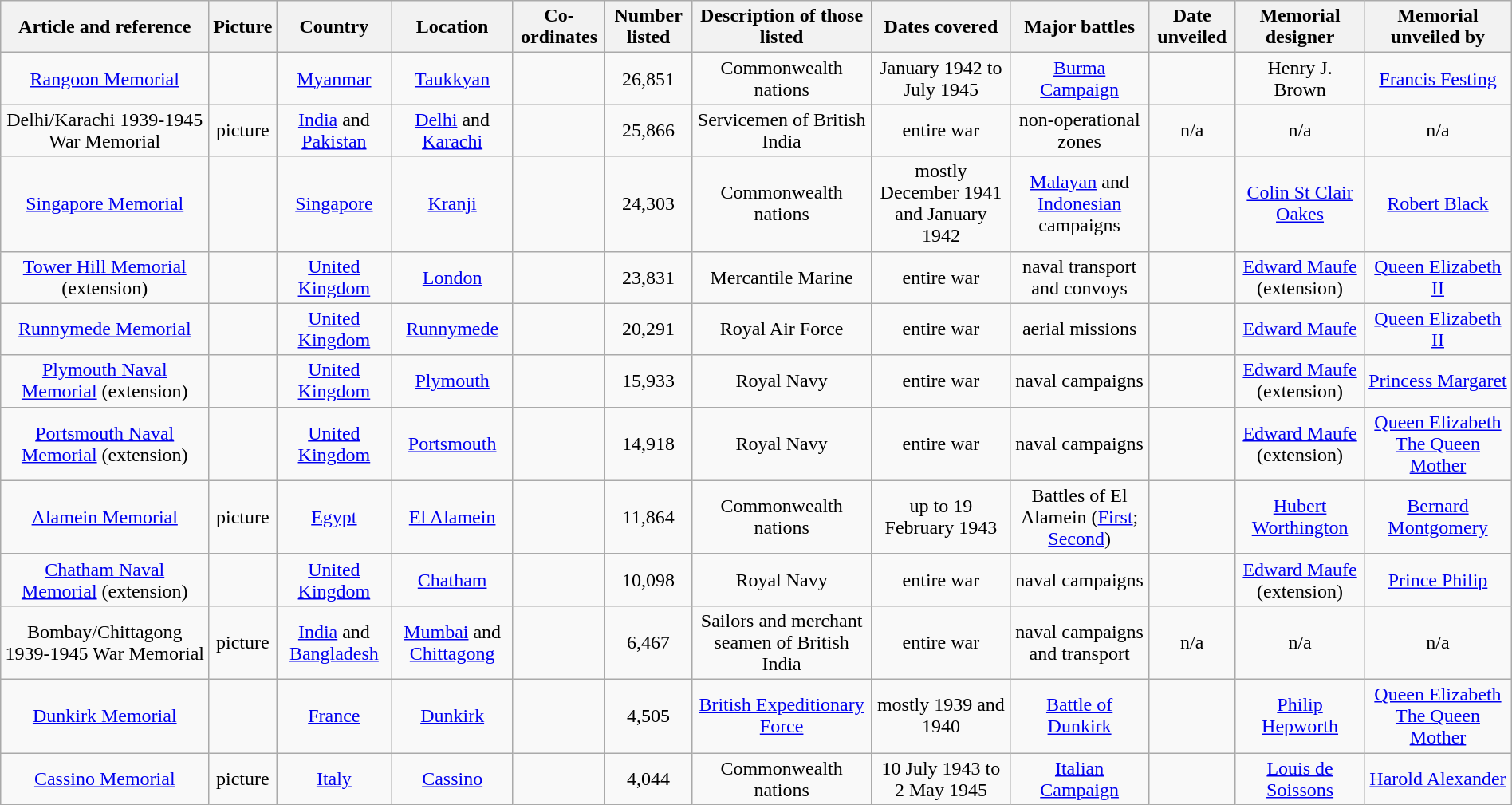<table class="wikitable sortable" style="text-align: center; margin: auto auto">
<tr>
<th>Article and reference</th>
<th class="unsortable">Picture</th>
<th>Country</th>
<th class="unsortable">Location</th>
<th class="unsortable">Co-ordinates</th>
<th>Number listed</th>
<th class="unsortable">Description of those listed</th>
<th class="unsortable">Dates covered</th>
<th class="unsortable">Major battles</th>
<th>Date unveiled</th>
<th class="unsortable">Memorial designer</th>
<th class="unsortable">Memorial unveiled by</th>
</tr>
<tr>
<td><a href='#'>Rangoon Memorial</a><br><small></small></td>
<td></td>
<td><a href='#'>Myanmar</a></td>
<td><a href='#'>Taukkyan</a></td>
<td></td>
<td>26,851</td>
<td>Commonwealth nations</td>
<td>January 1942 to July 1945</td>
<td><a href='#'>Burma Campaign</a></td>
<td></td>
<td>Henry J. Brown</td>
<td><a href='#'>Francis Festing</a></td>
</tr>
<tr>
<td>Delhi/Karachi 1939-1945 War Memorial<br><small></small></td>
<td>picture</td>
<td><a href='#'>India</a> and <a href='#'>Pakistan</a></td>
<td><a href='#'>Delhi</a> and <a href='#'>Karachi</a></td>
<td> </td>
<td>25,866</td>
<td>Servicemen of British India</td>
<td>entire war</td>
<td>non-operational zones</td>
<td>n/a</td>
<td>n/a</td>
<td>n/a</td>
</tr>
<tr>
<td><a href='#'>Singapore Memorial</a><br><small></small></td>
<td></td>
<td><a href='#'>Singapore</a></td>
<td><a href='#'>Kranji</a></td>
<td></td>
<td>24,303</td>
<td>Commonwealth nations</td>
<td>mostly December 1941 and January 1942</td>
<td><a href='#'>Malayan</a> and <a href='#'>Indonesian</a> campaigns</td>
<td></td>
<td><a href='#'>Colin St Clair Oakes</a></td>
<td><a href='#'>Robert Black</a></td>
</tr>
<tr>
<td><a href='#'>Tower Hill Memorial</a> (extension)<br><small></small></td>
<td></td>
<td><a href='#'>United Kingdom</a></td>
<td><a href='#'>London</a></td>
<td></td>
<td>23,831</td>
<td>Mercantile Marine</td>
<td>entire war</td>
<td>naval transport and convoys</td>
<td></td>
<td><a href='#'>Edward Maufe</a> (extension)</td>
<td><a href='#'>Queen Elizabeth II</a></td>
</tr>
<tr>
<td><a href='#'>Runnymede Memorial</a><br><small></small></td>
<td></td>
<td><a href='#'>United Kingdom</a></td>
<td><a href='#'>Runnymede</a></td>
<td></td>
<td>20,291</td>
<td>Royal Air Force</td>
<td>entire war</td>
<td>aerial missions</td>
<td></td>
<td><a href='#'>Edward Maufe</a></td>
<td><a href='#'>Queen Elizabeth II</a></td>
</tr>
<tr>
<td><a href='#'>Plymouth Naval Memorial</a> (extension)<br><small></small></td>
<td></td>
<td><a href='#'>United Kingdom</a></td>
<td><a href='#'>Plymouth</a></td>
<td></td>
<td>15,933</td>
<td>Royal Navy</td>
<td>entire war</td>
<td>naval campaigns</td>
<td></td>
<td><a href='#'>Edward Maufe</a> (extension)</td>
<td><a href='#'>Princess Margaret</a></td>
</tr>
<tr>
<td><a href='#'>Portsmouth Naval Memorial</a> (extension)<br><small></small></td>
<td></td>
<td><a href='#'>United Kingdom</a></td>
<td><a href='#'>Portsmouth</a></td>
<td></td>
<td>14,918</td>
<td>Royal Navy</td>
<td>entire war</td>
<td>naval campaigns</td>
<td></td>
<td><a href='#'>Edward Maufe</a> (extension)</td>
<td><a href='#'>Queen Elizabeth The Queen Mother</a></td>
</tr>
<tr>
<td><a href='#'>Alamein Memorial</a><br><small></small></td>
<td>picture</td>
<td><a href='#'>Egypt</a></td>
<td><a href='#'>El Alamein</a></td>
<td></td>
<td>11,864</td>
<td>Commonwealth nations</td>
<td>up to 19 February 1943</td>
<td>Battles of El Alamein (<a href='#'>First</a>; <a href='#'>Second</a>)</td>
<td></td>
<td><a href='#'>Hubert Worthington</a></td>
<td><a href='#'>Bernard Montgomery</a></td>
</tr>
<tr>
<td><a href='#'>Chatham Naval Memorial</a> (extension)<br><small></small></td>
<td></td>
<td><a href='#'>United Kingdom</a></td>
<td><a href='#'>Chatham</a></td>
<td></td>
<td>10,098</td>
<td>Royal Navy</td>
<td>entire war</td>
<td>naval campaigns</td>
<td></td>
<td><a href='#'>Edward Maufe</a> (extension)</td>
<td><a href='#'>Prince Philip</a></td>
</tr>
<tr>
<td>Bombay/Chittagong 1939-1945 War Memorial<br><small></small></td>
<td>picture</td>
<td><a href='#'>India</a> and <a href='#'>Bangladesh</a></td>
<td><a href='#'>Mumbai</a> and <a href='#'>Chittagong</a></td>
<td> </td>
<td>6,467</td>
<td>Sailors and merchant seamen of British India</td>
<td>entire war</td>
<td>naval campaigns and transport</td>
<td>n/a</td>
<td>n/a</td>
<td>n/a</td>
</tr>
<tr>
<td><a href='#'>Dunkirk Memorial</a><br><small></small></td>
<td></td>
<td><a href='#'>France</a></td>
<td><a href='#'>Dunkirk</a></td>
<td></td>
<td>4,505</td>
<td><a href='#'>British Expeditionary Force</a></td>
<td>mostly 1939 and 1940</td>
<td><a href='#'>Battle of Dunkirk</a></td>
<td></td>
<td><a href='#'>Philip Hepworth</a></td>
<td><a href='#'>Queen Elizabeth The Queen Mother</a></td>
</tr>
<tr>
<td><a href='#'>Cassino Memorial</a><br><small></small></td>
<td>picture</td>
<td><a href='#'>Italy</a></td>
<td><a href='#'>Cassino</a></td>
<td></td>
<td>4,044</td>
<td>Commonwealth nations</td>
<td>10 July 1943 to 2 May 1945</td>
<td><a href='#'>Italian Campaign</a></td>
<td></td>
<td><a href='#'>Louis de Soissons</a></td>
<td><a href='#'>Harold Alexander</a></td>
</tr>
</table>
